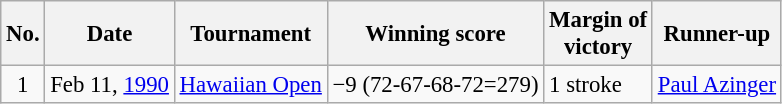<table class="wikitable" style="font-size:95%;">
<tr>
<th>No.</th>
<th>Date</th>
<th>Tournament</th>
<th>Winning score</th>
<th>Margin of<br>victory</th>
<th>Runner-up</th>
</tr>
<tr>
<td align=center>1</td>
<td align=right>Feb 11, <a href='#'>1990</a></td>
<td><a href='#'>Hawaiian Open</a></td>
<td>−9 (72-67-68-72=279)</td>
<td>1 stroke</td>
<td> <a href='#'>Paul Azinger</a></td>
</tr>
</table>
